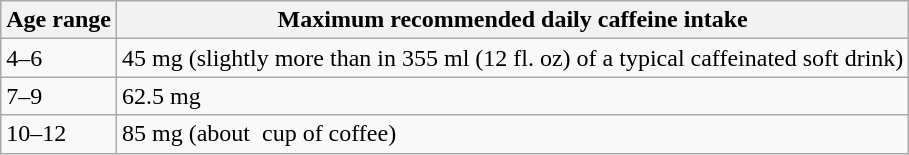<table class="wikitable">
<tr>
<th scope="col">Age range</th>
<th scope="col">Maximum recommended daily caffeine intake</th>
</tr>
<tr>
<td>4–6</td>
<td>45 mg (slightly more than in 355 ml (12 fl. oz) of a typical caffeinated soft drink)</td>
</tr>
<tr>
<td>7–9</td>
<td>62.5 mg</td>
</tr>
<tr>
<td>10–12</td>
<td>85 mg (about  cup of coffee)</td>
</tr>
</table>
